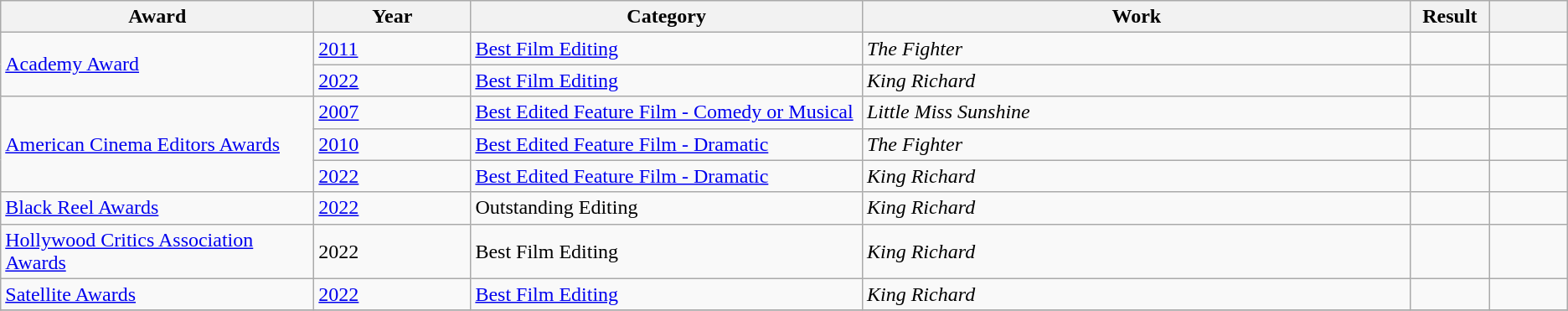<table class="wikitable plainrowheaders sortable">
<tr>
<th scope="col" style="width:20%;">Award</th>
<th scope="col" style="width:10%;">Year</th>
<th scope="col" style="width:25%;">Category</th>
<th scope="col" style="width:35%;">Work</th>
<th scope="col" style="width:5%;">Result</th>
<th class="unsortable" scope="col" style="width:10%;"></th>
</tr>
<tr>
<td rowspan="2"><a href='#'>Academy Award</a></td>
<td rowspan="1"><a href='#'>2011</a></td>
<td><a href='#'>Best Film Editing</a></td>
<td><em>The Fighter</em></td>
<td></td>
<td rowspan="1"></td>
</tr>
<tr>
<td><a href='#'>2022</a></td>
<td><a href='#'>Best Film Editing</a></td>
<td><em>King Richard</em></td>
<td></td>
<td></td>
</tr>
<tr>
<td rowspan="3"><a href='#'>American Cinema Editors Awards</a></td>
<td rowspan="1"><a href='#'>2007</a></td>
<td><a href='#'>Best Edited Feature Film - Comedy or Musical</a></td>
<td><em>Little Miss Sunshine</em></td>
<td></td>
<td rowspan="1"></td>
</tr>
<tr>
<td><a href='#'>2010</a></td>
<td><a href='#'>Best Edited Feature Film - Dramatic</a></td>
<td><em>The Fighter</em></td>
<td></td>
<td></td>
</tr>
<tr>
<td><a href='#'>2022</a></td>
<td><a href='#'>Best Edited Feature Film - Dramatic</a></td>
<td><em>King Richard</em></td>
<td></td>
</tr>
<tr>
<td rowspan="1"><a href='#'>Black Reel Awards</a></td>
<td rowspan="1"><a href='#'>2022</a></td>
<td>Outstanding Editing</td>
<td><em>King Richard</em></td>
<td></td>
<td rowspan="1"></td>
</tr>
<tr>
<td rowspan="1"><a href='#'>Hollywood Critics Association Awards</a></td>
<td rowspan="1">2022</td>
<td>Best Film Editing</td>
<td><em>King Richard</em></td>
<td></td>
<td rowspan="1"></td>
</tr>
<tr>
<td rowspan="1"><a href='#'>Satellite Awards</a></td>
<td rowspan="1"><a href='#'>2022</a></td>
<td><a href='#'>Best Film Editing</a></td>
<td><em>King Richard</em></td>
<td></td>
<td rowspan="1"></td>
</tr>
<tr>
</tr>
</table>
